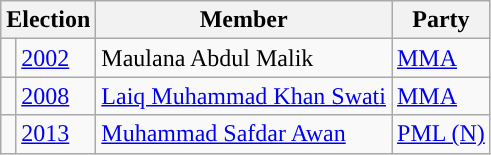<table class="wikitable">
<tr>
<th colspan="2">Election</th>
<th>Member</th>
<th>Party</th>
</tr>
<tr>
<td style="background-color: "></td>
<td><a href='#'>2002</a></td>
<td>Maulana Abdul Malik</td>
<td><a href='#'>MMA</a></td>
</tr>
<tr>
<td style="background-color: "></td>
<td><a href='#'>2008</a></td>
<td><a href='#'>Laiq Muhammad Khan Swati</a></td>
<td><a href='#'>MMA</a></td>
</tr>
<tr>
<td style="background-color: "></td>
<td><a href='#'>2013</a></td>
<td><a href='#'>Muhammad Safdar Awan</a></td>
<td><a href='#'>PML (N)</a></td>
</tr>
</table>
